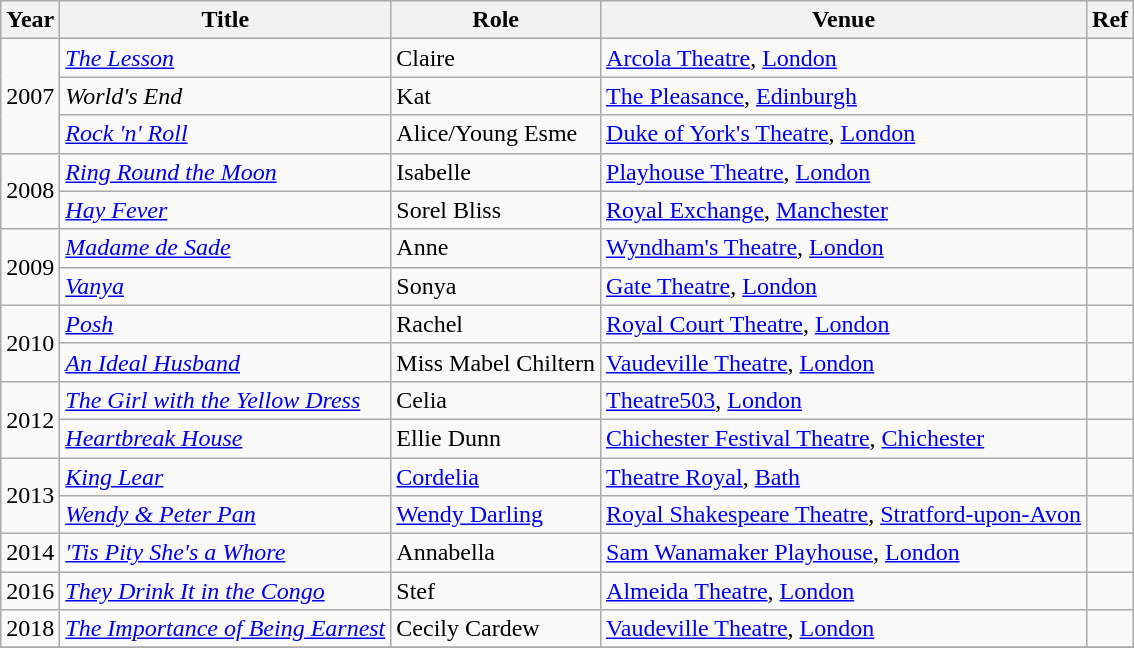<table class="wikitable sortable">
<tr>
<th>Year</th>
<th>Title</th>
<th>Role</th>
<th>Venue</th>
<th>Ref</th>
</tr>
<tr>
<td rowspan="3">2007</td>
<td><em><a href='#'>The Lesson</a></em></td>
<td>Claire</td>
<td><a href='#'>Arcola Theatre</a>, <a href='#'>London</a></td>
<td></td>
</tr>
<tr>
<td><em>World's End</em></td>
<td>Kat</td>
<td><a href='#'>The Pleasance</a>, <a href='#'>Edinburgh</a></td>
<td></td>
</tr>
<tr>
<td><em><a href='#'>Rock 'n' Roll</a></em></td>
<td>Alice/Young Esme</td>
<td><a href='#'>Duke of York's Theatre</a>, <a href='#'>London</a></td>
<td></td>
</tr>
<tr>
<td rowspan="2">2008</td>
<td><em><a href='#'>Ring Round the Moon</a></em></td>
<td>Isabelle</td>
<td><a href='#'>Playhouse Theatre</a>, <a href='#'>London</a></td>
<td></td>
</tr>
<tr>
<td><em><a href='#'>Hay Fever</a></em></td>
<td>Sorel Bliss</td>
<td><a href='#'>Royal Exchange</a>, <a href='#'>Manchester</a></td>
<td></td>
</tr>
<tr>
<td rowspan="2">2009</td>
<td><em><a href='#'>Madame de Sade</a></em></td>
<td>Anne</td>
<td><a href='#'>Wyndham's Theatre</a>, <a href='#'>London</a></td>
<td></td>
</tr>
<tr>
<td><em><a href='#'>Vanya</a></em></td>
<td>Sonya</td>
<td><a href='#'>Gate Theatre</a>, <a href='#'>London</a></td>
<td></td>
</tr>
<tr>
<td rowspan="2">2010</td>
<td><em><a href='#'>Posh</a></em></td>
<td>Rachel</td>
<td><a href='#'>Royal Court Theatre</a>, <a href='#'>London</a></td>
<td></td>
</tr>
<tr>
<td><em><a href='#'>An Ideal Husband</a></em></td>
<td>Miss Mabel Chiltern</td>
<td><a href='#'>Vaudeville Theatre</a>, <a href='#'>London</a></td>
<td></td>
</tr>
<tr>
<td rowspan="2">2012</td>
<td><em><a href='#'>The Girl with the Yellow Dress</a></em></td>
<td>Celia</td>
<td><a href='#'>Theatre503</a>, <a href='#'>London</a></td>
<td></td>
</tr>
<tr>
<td><em><a href='#'>Heartbreak House</a></em></td>
<td>Ellie Dunn</td>
<td><a href='#'>Chichester Festival Theatre</a>, <a href='#'>Chichester</a></td>
<td></td>
</tr>
<tr>
<td rowspan="2">2013</td>
<td><em><a href='#'>King Lear</a></em></td>
<td><a href='#'>Cordelia</a></td>
<td><a href='#'>Theatre Royal</a>, <a href='#'>Bath</a></td>
<td></td>
</tr>
<tr>
<td><em><a href='#'>Wendy & Peter Pan</a></em></td>
<td><a href='#'>Wendy Darling</a></td>
<td><a href='#'>Royal Shakespeare Theatre</a>, <a href='#'>Stratford-upon-Avon</a></td>
<td></td>
</tr>
<tr>
<td>2014</td>
<td><em><a href='#'>'Tis Pity She's a Whore</a></em></td>
<td>Annabella</td>
<td><a href='#'>Sam Wanamaker Playhouse</a>, <a href='#'>London</a></td>
<td></td>
</tr>
<tr>
<td>2016</td>
<td><em><a href='#'>They Drink It in the Congo</a></em></td>
<td>Stef</td>
<td><a href='#'>Almeida Theatre</a>, <a href='#'>London</a></td>
<td></td>
</tr>
<tr>
<td>2018</td>
<td><em><a href='#'>The Importance of Being Earnest</a></em></td>
<td>Cecily Cardew</td>
<td><a href='#'>Vaudeville Theatre</a>, <a href='#'>London</a></td>
<td></td>
</tr>
<tr>
</tr>
</table>
